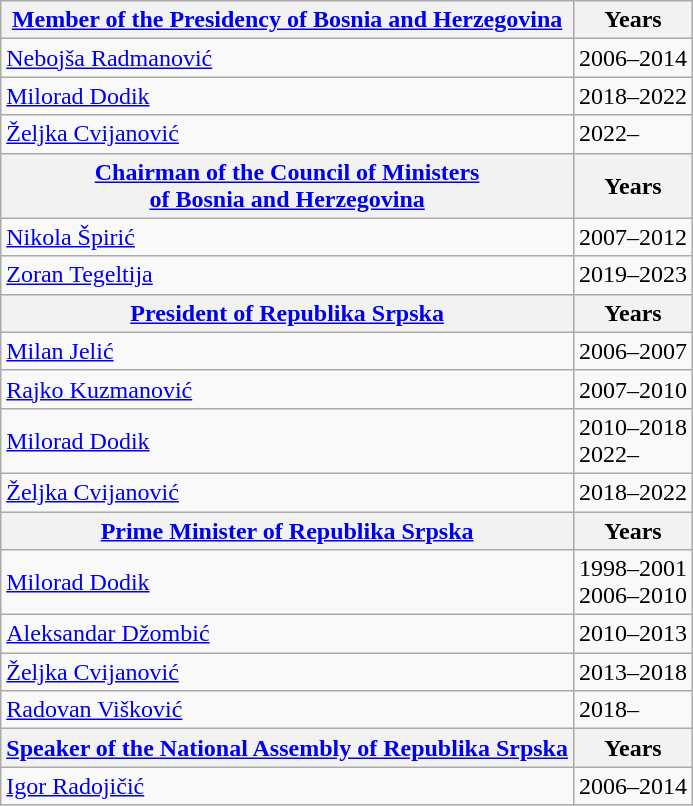<table class=wikitable>
<tr>
<th><a href='#'>Member of the Presidency of Bosnia and Herzegovina</a></th>
<th>Years</th>
</tr>
<tr>
<td><a href='#'>Nebojša Radmanović</a></td>
<td>2006–2014</td>
</tr>
<tr>
<td><a href='#'>Milorad Dodik</a></td>
<td>2018–2022</td>
</tr>
<tr>
<td><a href='#'>Željka Cvijanović</a></td>
<td>2022–</td>
</tr>
<tr>
<th><a href='#'>Chairman of the Council of Ministers<br>of Bosnia and Herzegovina</a></th>
<th>Years</th>
</tr>
<tr>
<td><a href='#'>Nikola Špirić</a></td>
<td>2007–2012</td>
</tr>
<tr>
<td><a href='#'>Zoran Tegeltija</a></td>
<td>2019–2023</td>
</tr>
<tr>
<th><a href='#'>President of Republika Srpska</a></th>
<th>Years</th>
</tr>
<tr>
<td><a href='#'>Milan Jelić</a></td>
<td>2006–2007</td>
</tr>
<tr>
<td><a href='#'>Rajko Kuzmanović</a></td>
<td>2007–2010</td>
</tr>
<tr>
<td><a href='#'>Milorad Dodik</a></td>
<td>2010–2018<br>2022–</td>
</tr>
<tr>
<td><a href='#'>Željka Cvijanović</a></td>
<td>2018–2022</td>
</tr>
<tr>
<th><a href='#'>Prime Minister of Republika Srpska</a></th>
<th>Years</th>
</tr>
<tr>
<td><a href='#'>Milorad Dodik</a></td>
<td>1998–2001<br>2006–2010</td>
</tr>
<tr>
<td><a href='#'>Aleksandar Džombić</a></td>
<td>2010–2013</td>
</tr>
<tr>
<td><a href='#'>Željka Cvijanović</a></td>
<td>2013–2018</td>
</tr>
<tr>
<td><a href='#'>Radovan Višković</a></td>
<td>2018–</td>
</tr>
<tr>
<th><a href='#'>Speaker of the National Assembly of Republika Srpska</a></th>
<th>Years</th>
</tr>
<tr>
<td><a href='#'>Igor Radojičić</a></td>
<td>2006–2014</td>
</tr>
</table>
